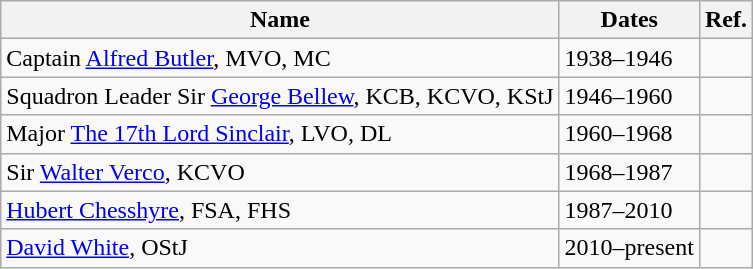<table class="wikitable">
<tr>
<th>Name</th>
<th>Dates</th>
<th>Ref.</th>
</tr>
<tr>
<td>Captain <a href='#'>Alfred Butler</a>, MVO, MC</td>
<td>1938–1946</td>
<td></td>
</tr>
<tr>
<td>Squadron Leader Sir <a href='#'>George Bellew</a>, KCB, KCVO, KStJ</td>
<td>1946–1960</td>
<td></td>
</tr>
<tr>
<td>Major <a href='#'>The 17th Lord Sinclair</a>, LVO, DL</td>
<td>1960–1968</td>
<td></td>
</tr>
<tr>
<td>Sir <a href='#'>Walter Verco</a>, KCVO</td>
<td>1968–1987</td>
<td></td>
</tr>
<tr>
<td><a href='#'>Hubert Chesshyre</a>, FSA, FHS</td>
<td>1987–2010</td>
<td></td>
</tr>
<tr>
<td><a href='#'>David White</a>, OStJ</td>
<td>2010–present</td>
<td></td>
</tr>
</table>
